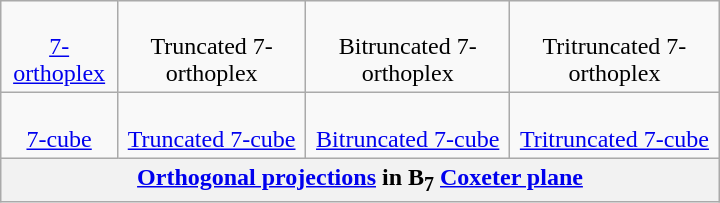<table class=wikitable style="float:right; margin-left:8px; width:480px">
<tr align=center valign=top>
<td><br><a href='#'>7-orthoplex</a><br></td>
<td><br>Truncated 7-orthoplex<br></td>
<td><br>Bitruncated 7-orthoplex<br></td>
<td><br>Tritruncated 7-orthoplex<br></td>
</tr>
<tr align=center valign=top>
<td><br><a href='#'>7-cube</a><br></td>
<td><br><a href='#'>Truncated 7-cube</a><br></td>
<td><br><a href='#'>Bitruncated 7-cube</a><br></td>
<td><br><a href='#'>Tritruncated 7-cube</a><br></td>
</tr>
<tr>
<th colspan=4><a href='#'>Orthogonal projections</a> in B<sub>7</sub> <a href='#'>Coxeter plane</a></th>
</tr>
</table>
